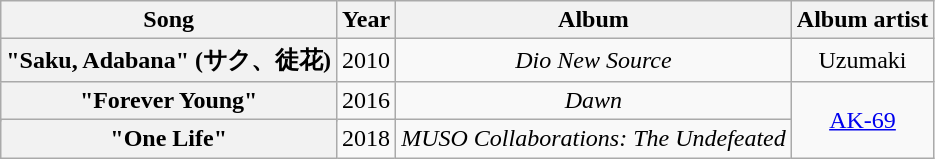<table class="wikitable plainrowheaders">
<tr>
<th scope="col">Song</th>
<th scope="col">Year</th>
<th scope="col">Album</th>
<th scope="col">Album artist</th>
</tr>
<tr>
<th scope="row">"Saku, Adabana" (サク、徒花)<br></th>
<td rowspan="1">2010</td>
<td rowspan="1" align="center"><em>Dio New Source</em></td>
<td rowspan="1" align="center">Uzumaki</td>
</tr>
<tr>
<th scope="row" rowspan="2">"Forever Young"<br></th>
<td rowspan="2">2016</td>
<td align="center"><em>Dawn</em></td>
<td rowspan="3" align="center"><a href='#'>AK-69</a></td>
</tr>
<tr>
<td rowspan="2" align="center"><em>MUSO Collaborations: The Undefeated</em></td>
</tr>
<tr>
<th scope="row">"One Life"<br></th>
<td rowspan="1">2018</td>
</tr>
</table>
